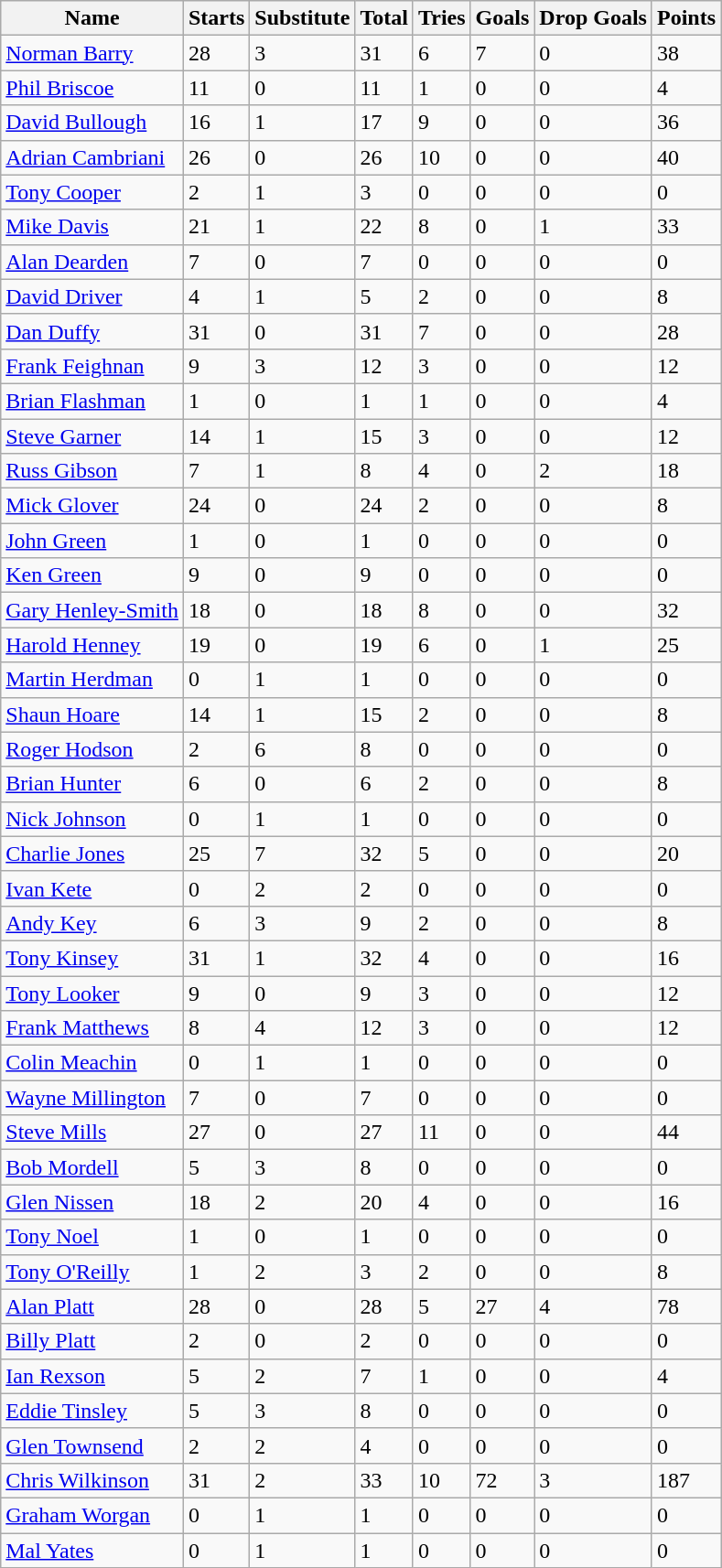<table class="wikitable sortable">
<tr>
<th>Name</th>
<th>Starts</th>
<th>Substitute</th>
<th>Total</th>
<th>Tries</th>
<th>Goals</th>
<th>Drop Goals</th>
<th>Points</th>
</tr>
<tr>
<td><a href='#'>Norman Barry</a></td>
<td>28</td>
<td>3</td>
<td>31</td>
<td>6</td>
<td>7</td>
<td>0</td>
<td>38</td>
</tr>
<tr>
<td><a href='#'>Phil Briscoe</a></td>
<td>11</td>
<td>0</td>
<td>11</td>
<td>1</td>
<td>0</td>
<td>0</td>
<td>4</td>
</tr>
<tr>
<td><a href='#'>David Bullough</a></td>
<td>16</td>
<td>1</td>
<td>17</td>
<td>9</td>
<td>0</td>
<td>0</td>
<td>36</td>
</tr>
<tr>
<td><a href='#'>Adrian Cambriani</a></td>
<td>26</td>
<td>0</td>
<td>26</td>
<td>10</td>
<td>0</td>
<td>0</td>
<td>40</td>
</tr>
<tr>
<td><a href='#'>Tony Cooper</a></td>
<td>2</td>
<td>1</td>
<td>3</td>
<td>0</td>
<td>0</td>
<td>0</td>
<td>0</td>
</tr>
<tr>
<td><a href='#'>Mike Davis</a></td>
<td>21</td>
<td>1</td>
<td>22</td>
<td>8</td>
<td>0</td>
<td>1</td>
<td>33</td>
</tr>
<tr>
<td><a href='#'>Alan Dearden</a></td>
<td>7</td>
<td>0</td>
<td>7</td>
<td>0</td>
<td>0</td>
<td>0</td>
<td>0</td>
</tr>
<tr>
<td><a href='#'>David Driver</a></td>
<td>4</td>
<td>1</td>
<td>5</td>
<td>2</td>
<td>0</td>
<td>0</td>
<td>8</td>
</tr>
<tr>
<td><a href='#'>Dan Duffy</a></td>
<td>31</td>
<td>0</td>
<td>31</td>
<td>7</td>
<td>0</td>
<td>0</td>
<td>28</td>
</tr>
<tr>
<td><a href='#'>Frank Feighnan</a></td>
<td>9</td>
<td>3</td>
<td>12</td>
<td>3</td>
<td>0</td>
<td>0</td>
<td>12</td>
</tr>
<tr>
<td><a href='#'>Brian Flashman</a></td>
<td>1</td>
<td>0</td>
<td>1</td>
<td>1</td>
<td>0</td>
<td>0</td>
<td>4</td>
</tr>
<tr>
<td><a href='#'>Steve Garner</a></td>
<td>14</td>
<td>1</td>
<td>15</td>
<td>3</td>
<td>0</td>
<td>0</td>
<td>12</td>
</tr>
<tr>
<td><a href='#'>Russ Gibson</a></td>
<td>7</td>
<td>1</td>
<td>8</td>
<td>4</td>
<td>0</td>
<td>2</td>
<td>18</td>
</tr>
<tr>
<td><a href='#'>Mick Glover</a></td>
<td>24</td>
<td>0</td>
<td>24</td>
<td>2</td>
<td>0</td>
<td>0</td>
<td>8</td>
</tr>
<tr>
<td><a href='#'>John Green</a></td>
<td>1</td>
<td>0</td>
<td>1</td>
<td>0</td>
<td>0</td>
<td>0</td>
<td>0</td>
</tr>
<tr>
<td><a href='#'>Ken Green</a></td>
<td>9</td>
<td>0</td>
<td>9</td>
<td>0</td>
<td>0</td>
<td>0</td>
<td>0</td>
</tr>
<tr>
<td><a href='#'>Gary Henley-Smith</a></td>
<td>18</td>
<td>0</td>
<td>18</td>
<td>8</td>
<td>0</td>
<td>0</td>
<td>32</td>
</tr>
<tr>
<td><a href='#'>Harold Henney</a></td>
<td>19</td>
<td>0</td>
<td>19</td>
<td>6</td>
<td>0</td>
<td>1</td>
<td>25</td>
</tr>
<tr>
<td><a href='#'>Martin Herdman</a></td>
<td>0</td>
<td>1</td>
<td>1</td>
<td>0</td>
<td>0</td>
<td>0</td>
<td>0</td>
</tr>
<tr>
<td><a href='#'>Shaun Hoare</a></td>
<td>14</td>
<td>1</td>
<td>15</td>
<td>2</td>
<td>0</td>
<td>0</td>
<td>8</td>
</tr>
<tr>
<td><a href='#'>Roger Hodson</a></td>
<td>2</td>
<td>6</td>
<td>8</td>
<td>0</td>
<td>0</td>
<td>0</td>
<td>0</td>
</tr>
<tr>
<td><a href='#'>Brian Hunter</a></td>
<td>6</td>
<td>0</td>
<td>6</td>
<td>2</td>
<td>0</td>
<td>0</td>
<td>8</td>
</tr>
<tr>
<td><a href='#'>Nick Johnson</a></td>
<td>0</td>
<td>1</td>
<td>1</td>
<td>0</td>
<td>0</td>
<td>0</td>
<td>0</td>
</tr>
<tr>
<td><a href='#'>Charlie Jones</a></td>
<td>25</td>
<td>7</td>
<td>32</td>
<td>5</td>
<td>0</td>
<td>0</td>
<td>20</td>
</tr>
<tr>
<td><a href='#'>Ivan Kete</a></td>
<td>0</td>
<td>2</td>
<td>2</td>
<td>0</td>
<td>0</td>
<td>0</td>
<td>0</td>
</tr>
<tr>
<td><a href='#'>Andy Key</a></td>
<td>6</td>
<td>3</td>
<td>9</td>
<td>2</td>
<td>0</td>
<td>0</td>
<td>8</td>
</tr>
<tr>
<td><a href='#'>Tony Kinsey</a></td>
<td>31</td>
<td>1</td>
<td>32</td>
<td>4</td>
<td>0</td>
<td>0</td>
<td>16</td>
</tr>
<tr>
<td><a href='#'>Tony Looker</a></td>
<td>9</td>
<td>0</td>
<td>9</td>
<td>3</td>
<td>0</td>
<td>0</td>
<td>12</td>
</tr>
<tr>
<td><a href='#'>Frank Matthews</a></td>
<td>8</td>
<td>4</td>
<td>12</td>
<td>3</td>
<td>0</td>
<td>0</td>
<td>12</td>
</tr>
<tr>
<td><a href='#'>Colin Meachin</a></td>
<td>0</td>
<td>1</td>
<td>1</td>
<td>0</td>
<td>0</td>
<td>0</td>
<td>0</td>
</tr>
<tr>
<td><a href='#'>Wayne Millington</a></td>
<td>7</td>
<td>0</td>
<td>7</td>
<td>0</td>
<td>0</td>
<td>0</td>
<td>0</td>
</tr>
<tr>
<td><a href='#'>Steve Mills</a></td>
<td>27</td>
<td>0</td>
<td>27</td>
<td>11</td>
<td>0</td>
<td>0</td>
<td>44</td>
</tr>
<tr>
<td><a href='#'>Bob Mordell</a></td>
<td>5</td>
<td>3</td>
<td>8</td>
<td>0</td>
<td>0</td>
<td>0</td>
<td>0</td>
</tr>
<tr>
<td><a href='#'>Glen Nissen</a></td>
<td>18</td>
<td>2</td>
<td>20</td>
<td>4</td>
<td>0</td>
<td>0</td>
<td>16</td>
</tr>
<tr>
<td><a href='#'>Tony Noel</a></td>
<td>1</td>
<td>0</td>
<td>1</td>
<td>0</td>
<td>0</td>
<td>0</td>
<td>0</td>
</tr>
<tr>
<td><a href='#'>Tony O'Reilly</a></td>
<td>1</td>
<td>2</td>
<td>3</td>
<td>2</td>
<td>0</td>
<td>0</td>
<td>8</td>
</tr>
<tr>
<td><a href='#'>Alan Platt</a></td>
<td>28</td>
<td>0</td>
<td>28</td>
<td>5</td>
<td>27</td>
<td>4</td>
<td>78</td>
</tr>
<tr>
<td><a href='#'>Billy Platt</a></td>
<td>2</td>
<td>0</td>
<td>2</td>
<td>0</td>
<td>0</td>
<td>0</td>
<td>0</td>
</tr>
<tr>
<td><a href='#'>Ian Rexson</a></td>
<td>5</td>
<td>2</td>
<td>7</td>
<td>1</td>
<td>0</td>
<td>0</td>
<td>4</td>
</tr>
<tr>
<td><a href='#'>Eddie Tinsley</a></td>
<td>5</td>
<td>3</td>
<td>8</td>
<td>0</td>
<td>0</td>
<td>0</td>
<td>0</td>
</tr>
<tr>
<td><a href='#'>Glen Townsend</a></td>
<td>2</td>
<td>2</td>
<td>4</td>
<td>0</td>
<td>0</td>
<td>0</td>
<td>0</td>
</tr>
<tr>
<td><a href='#'>Chris Wilkinson</a></td>
<td>31</td>
<td>2</td>
<td>33</td>
<td>10</td>
<td>72</td>
<td>3</td>
<td>187</td>
</tr>
<tr>
<td><a href='#'>Graham Worgan</a></td>
<td>0</td>
<td>1</td>
<td>1</td>
<td>0</td>
<td>0</td>
<td>0</td>
<td>0</td>
</tr>
<tr>
<td><a href='#'>Mal Yates</a></td>
<td>0</td>
<td>1</td>
<td>1</td>
<td>0</td>
<td>0</td>
<td>0</td>
<td>0</td>
</tr>
</table>
